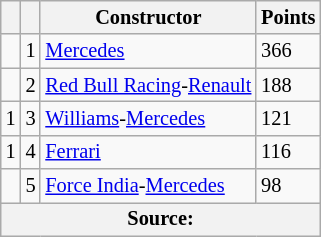<table class="wikitable" style="font-size: 85%;">
<tr>
<th></th>
<th></th>
<th>Constructor</th>
<th>Points</th>
</tr>
<tr>
<td align="left"></td>
<td align="center">1</td>
<td> <a href='#'>Mercedes</a></td>
<td>366</td>
</tr>
<tr>
<td align="left"></td>
<td align="center">2</td>
<td> <a href='#'>Red Bull Racing</a>-<a href='#'>Renault</a></td>
<td>188</td>
</tr>
<tr>
<td align="left"> 1</td>
<td align="center">3</td>
<td> <a href='#'>Williams</a>-<a href='#'>Mercedes</a></td>
<td>121</td>
</tr>
<tr>
<td align="left"> 1</td>
<td align="center">4</td>
<td> <a href='#'>Ferrari</a></td>
<td>116</td>
</tr>
<tr>
<td align="left"></td>
<td align="center">5</td>
<td> <a href='#'>Force India</a>-<a href='#'>Mercedes</a></td>
<td>98</td>
</tr>
<tr>
<th colspan=4>Source: </th>
</tr>
</table>
